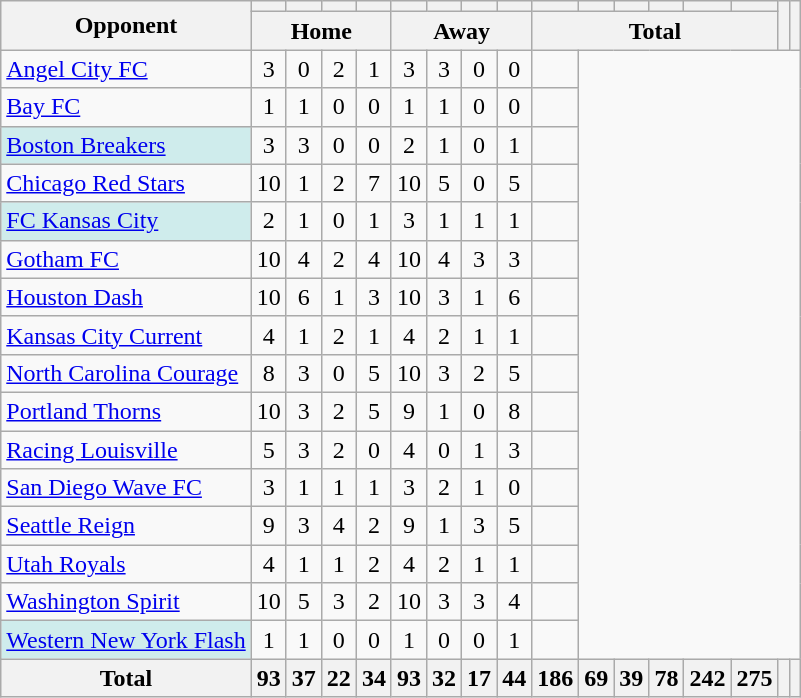<table class="wikitable plainrowheaders sortable" style="text-align:center">
<tr>
<th rowspan="2" scope="col">Opponent</th>
<th scope="col"></th>
<th scope="col"></th>
<th scope="col"></th>
<th scope="col"></th>
<th scope="col"></th>
<th scope="col"></th>
<th scope="col"></th>
<th scope="col"></th>
<th scope="col"></th>
<th scope="col"></th>
<th scope="col"></th>
<th scope="col"></th>
<th scope="col"></th>
<th scope="col"></th>
<th rowspan="2" scope="col"></th>
<th rowspan="2"></th>
</tr>
<tr class="unsortable">
<th colspan="4">Home</th>
<th colspan="4">Away</th>
<th colspan="6">Total</th>
</tr>
<tr>
<td style="text-align:left"><a href='#'>Angel City FC</a></td>
<td>3</td>
<td>0</td>
<td>2</td>
<td>1</td>
<td>3</td>
<td>3</td>
<td>0</td>
<td>0<br></td>
<td></td>
</tr>
<tr>
<td style="text-align:left"><a href='#'>Bay FC</a></td>
<td>1</td>
<td>1</td>
<td>0</td>
<td>0</td>
<td>1</td>
<td>1</td>
<td>0</td>
<td>0<br></td>
<td></td>
</tr>
<tr>
<td style="background:#CFECEC; text-align:left"><a href='#'>Boston Breakers</a></td>
<td>3</td>
<td>3</td>
<td>0</td>
<td>0</td>
<td>2</td>
<td>1</td>
<td>0</td>
<td>1<br></td>
<td></td>
</tr>
<tr>
<td style="text-align:left"><a href='#'>Chicago Red Stars</a></td>
<td>10</td>
<td>1</td>
<td>2</td>
<td>7</td>
<td>10</td>
<td>5</td>
<td>0</td>
<td>5<br></td>
<td></td>
</tr>
<tr>
<td style="background:#CFECEC; text-align:left"><a href='#'>FC Kansas City</a></td>
<td>2</td>
<td>1</td>
<td>0</td>
<td>1</td>
<td>3</td>
<td>1</td>
<td>1</td>
<td>1<br></td>
<td></td>
</tr>
<tr>
<td style="text-align:left"><a href='#'>Gotham FC</a></td>
<td>10</td>
<td>4</td>
<td>2</td>
<td>4</td>
<td>10</td>
<td>4</td>
<td>3</td>
<td>3<br></td>
<td></td>
</tr>
<tr>
<td style="text-align:left"><a href='#'>Houston Dash</a></td>
<td>10</td>
<td>6</td>
<td>1</td>
<td>3</td>
<td>10</td>
<td>3</td>
<td>1</td>
<td>6<br></td>
<td></td>
</tr>
<tr>
<td style="text-align:left"><a href='#'>Kansas City Current</a></td>
<td>4</td>
<td>1</td>
<td>2</td>
<td>1</td>
<td>4</td>
<td>2</td>
<td>1</td>
<td>1<br></td>
<td></td>
</tr>
<tr>
<td style="text-align:left"><a href='#'>North Carolina Courage</a></td>
<td>8</td>
<td>3</td>
<td>0</td>
<td>5</td>
<td>10</td>
<td>3</td>
<td>2</td>
<td>5<br></td>
<td></td>
</tr>
<tr>
<td style="text-align:left"><a href='#'>Portland Thorns</a></td>
<td>10</td>
<td>3</td>
<td>2</td>
<td>5</td>
<td>9</td>
<td>1</td>
<td>0</td>
<td>8<br></td>
<td></td>
</tr>
<tr>
<td style="text-align:left"><a href='#'>Racing Louisville</a></td>
<td>5</td>
<td>3</td>
<td>2</td>
<td>0</td>
<td>4</td>
<td>0</td>
<td>1</td>
<td>3<br></td>
<td></td>
</tr>
<tr>
<td style="text-align:left"><a href='#'>San Diego Wave FC</a></td>
<td>3</td>
<td>1</td>
<td>1</td>
<td>1</td>
<td>3</td>
<td>2</td>
<td>1</td>
<td>0<br></td>
<td></td>
</tr>
<tr>
<td style="text-align:left"><a href='#'>Seattle Reign</a></td>
<td>9</td>
<td>3</td>
<td>4</td>
<td>2</td>
<td>9</td>
<td>1</td>
<td>3</td>
<td>5<br></td>
<td></td>
</tr>
<tr>
<td style="text-align:left"><a href='#'>Utah Royals</a></td>
<td>4</td>
<td>1</td>
<td>1</td>
<td>2</td>
<td>4</td>
<td>2</td>
<td>1</td>
<td>1<br></td>
<td></td>
</tr>
<tr>
<td style="text-align:left"><a href='#'>Washington Spirit</a></td>
<td>10</td>
<td>5</td>
<td>3</td>
<td>2</td>
<td>10</td>
<td>3</td>
<td>3</td>
<td>4<br></td>
<td></td>
</tr>
<tr>
<td style="background:#CFECEC; text-align:left"><a href='#'>Western New York Flash</a></td>
<td>1</td>
<td>1</td>
<td>0</td>
<td>0</td>
<td>1</td>
<td>0</td>
<td>0</td>
<td>1<br></td>
<td></td>
</tr>
<tr>
<th>Total</th>
<th>93</th>
<th>37</th>
<th>22</th>
<th>34</th>
<th>93</th>
<th>32</th>
<th>17</th>
<th>44</th>
<th>186</th>
<th>69</th>
<th>39</th>
<th>78</th>
<th>242</th>
<th>275</th>
<th><br></th>
<th></th>
</tr>
</table>
